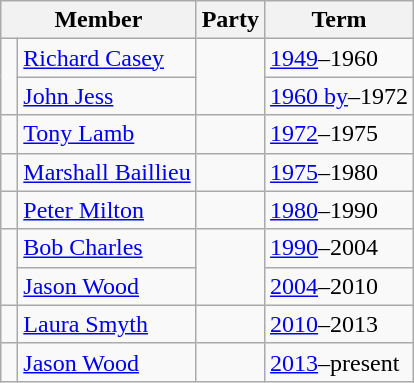<table class="wikitable">
<tr>
<th colspan="2">Member</th>
<th>Party</th>
<th>Term</th>
</tr>
<tr>
<td rowspan=2 > </td>
<td><a href='#'>Richard Casey</a></td>
<td rowspan=2></td>
<td><a href='#'>1949</a>–1960</td>
</tr>
<tr>
<td><a href='#'>John Jess</a></td>
<td><a href='#'>1960 by</a>–1972</td>
</tr>
<tr>
<td> </td>
<td><a href='#'>Tony Lamb</a></td>
<td></td>
<td><a href='#'>1972</a>–1975</td>
</tr>
<tr>
<td> </td>
<td><a href='#'>Marshall Baillieu</a></td>
<td></td>
<td><a href='#'>1975</a>–1980</td>
</tr>
<tr>
<td> </td>
<td><a href='#'>Peter Milton</a></td>
<td></td>
<td><a href='#'>1980</a>–1990</td>
</tr>
<tr>
<td rowspan=2 > </td>
<td><a href='#'>Bob Charles</a></td>
<td rowspan=2></td>
<td><a href='#'>1990</a>–2004</td>
</tr>
<tr>
<td><a href='#'>Jason Wood</a></td>
<td><a href='#'>2004</a>–2010</td>
</tr>
<tr>
<td> </td>
<td><a href='#'>Laura Smyth</a></td>
<td></td>
<td><a href='#'>2010</a>–2013</td>
</tr>
<tr>
<td> </td>
<td><a href='#'>Jason Wood</a></td>
<td></td>
<td><a href='#'>2013</a>–present</td>
</tr>
</table>
